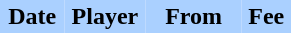<table border="0" cellspacing="0" cellpadding="2">
<tr bgcolor=AAD0FF>
<th width=20%>Date</th>
<th width=25%>Player</th>
<th width=30%>From</th>
<th width=15%>Fee</th>
</tr>
<tr>
<td></td>
<td></td>
<td></td>
</tr>
</table>
